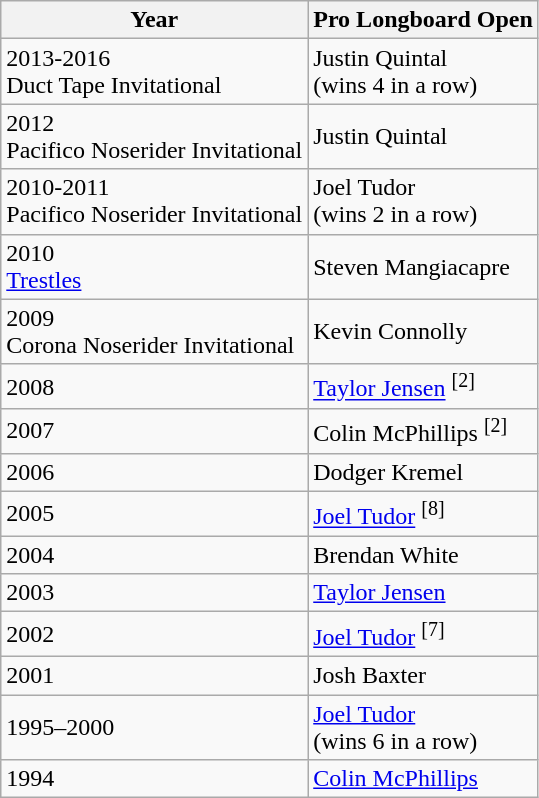<table class="wikitable">
<tr>
<th>Year</th>
<th>Pro Longboard Open</th>
</tr>
<tr>
<td>2013-2016 <br>Duct Tape Invitational</td>
<td>Justin Quintal<br>(wins 4 in a row)</td>
</tr>
<tr>
<td>2012 <br>Pacifico Noserider Invitational</td>
<td>Justin Quintal</td>
</tr>
<tr>
<td>2010-2011 <br>Pacifico Noserider Invitational</td>
<td>Joel Tudor <br>(wins 2 in a row)</td>
</tr>
<tr>
<td>2010 <br><a href='#'>Trestles</a></td>
<td>Steven Mangiacapre</td>
</tr>
<tr>
<td>2009<br>Corona Noserider Invitational</td>
<td>Kevin Connolly</td>
</tr>
<tr>
<td>2008</td>
<td><a href='#'>Taylor Jensen</a> <sup>[2]</sup></td>
</tr>
<tr>
<td>2007</td>
<td>Colin McPhillips <sup>[2]</sup></td>
</tr>
<tr>
<td>2006</td>
<td>Dodger Kremel</td>
</tr>
<tr>
<td>2005</td>
<td><a href='#'>Joel Tudor</a> <sup>[8]</sup></td>
</tr>
<tr>
<td>2004</td>
<td>Brendan White</td>
</tr>
<tr>
<td>2003</td>
<td><a href='#'>Taylor Jensen</a></td>
</tr>
<tr>
<td>2002</td>
<td><a href='#'>Joel Tudor</a> <sup>[7]</sup></td>
</tr>
<tr>
<td>2001</td>
<td>Josh Baxter</td>
</tr>
<tr>
<td>1995–2000</td>
<td><a href='#'>Joel Tudor</a><br>(wins 6 in a row)</td>
</tr>
<tr>
<td>1994</td>
<td><a href='#'>Colin McPhillips</a></td>
</tr>
</table>
